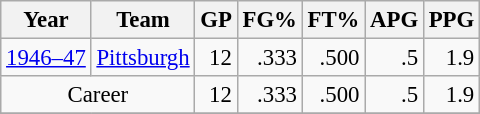<table class="wikitable sortable" style="font-size:95%; text-align:right;">
<tr>
<th>Year</th>
<th>Team</th>
<th>GP</th>
<th>FG%</th>
<th>FT%</th>
<th>APG</th>
<th>PPG</th>
</tr>
<tr>
<td style="text-align:left;"><a href='#'>1946–47</a></td>
<td style="text-align:left;"><a href='#'>Pittsburgh</a></td>
<td>12</td>
<td>.333</td>
<td>.500</td>
<td>.5</td>
<td>1.9</td>
</tr>
<tr>
<td style="text-align:center;" colspan="2">Career</td>
<td>12</td>
<td>.333</td>
<td>.500</td>
<td>.5</td>
<td>1.9</td>
</tr>
<tr>
</tr>
</table>
